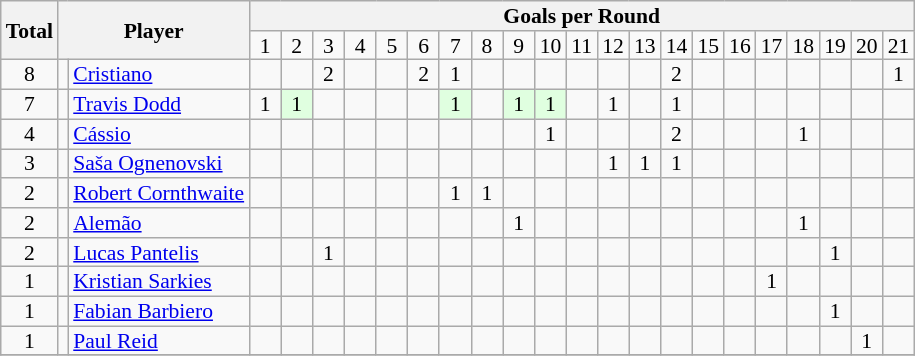<table class="wikitable" style="text-align:center; line-height: 90%; font-size:90%;">
<tr>
<th rowspan="2">Total</th>
<th rowspan="2" colspan="2">Player</th>
<th colspan="21">Goals per Round</th>
</tr>
<tr>
<td> 1 </td>
<td> 2 </td>
<td> 3 </td>
<td> 4 </td>
<td> 5 </td>
<td> 6 </td>
<td> 7 </td>
<td> 8 </td>
<td> 9 </td>
<td>10</td>
<td>11</td>
<td>12</td>
<td>13</td>
<td>14</td>
<td>15</td>
<td>16</td>
<td>17</td>
<td>18</td>
<td>19</td>
<td>20</td>
<td>21</td>
</tr>
<tr>
<td>8</td>
<td></td>
<td style="text-align:left;"><a href='#'>Cristiano</a></td>
<td></td>
<td></td>
<td>2</td>
<td></td>
<td></td>
<td>2</td>
<td>1</td>
<td></td>
<td></td>
<td></td>
<td></td>
<td></td>
<td></td>
<td>2</td>
<td></td>
<td></td>
<td></td>
<td></td>
<td></td>
<td></td>
<td>1</td>
</tr>
<tr>
<td>7</td>
<td></td>
<td style="text-align:left;"><a href='#'>Travis Dodd</a></td>
<td>1</td>
<td style="background:#e0ffe0;">1</td>
<td></td>
<td></td>
<td></td>
<td></td>
<td style="background:#e0ffe0;">1</td>
<td></td>
<td style="background:#e0ffe0;">1</td>
<td style="background:#e0ffe0;">1</td>
<td></td>
<td>1</td>
<td></td>
<td>1</td>
<td></td>
<td></td>
<td></td>
<td></td>
<td></td>
<td></td>
<td></td>
</tr>
<tr>
<td>4</td>
<td></td>
<td style="text-align:left;"><a href='#'>Cássio</a></td>
<td></td>
<td></td>
<td></td>
<td></td>
<td></td>
<td></td>
<td></td>
<td></td>
<td></td>
<td>1</td>
<td></td>
<td></td>
<td></td>
<td>2</td>
<td></td>
<td></td>
<td></td>
<td>1</td>
<td></td>
<td></td>
<td></td>
</tr>
<tr>
<td>3</td>
<td></td>
<td style="text-align:left;"><a href='#'>Saša Ognenovski</a></td>
<td></td>
<td></td>
<td></td>
<td></td>
<td></td>
<td></td>
<td></td>
<td></td>
<td></td>
<td></td>
<td></td>
<td>1</td>
<td>1</td>
<td>1</td>
<td></td>
<td></td>
<td></td>
<td></td>
<td></td>
<td></td>
<td></td>
</tr>
<tr>
<td>2</td>
<td></td>
<td style="text-align:left;"><a href='#'>Robert Cornthwaite</a></td>
<td></td>
<td></td>
<td></td>
<td></td>
<td></td>
<td></td>
<td>1</td>
<td>1</td>
<td></td>
<td></td>
<td></td>
<td></td>
<td></td>
<td></td>
<td></td>
<td></td>
<td></td>
<td></td>
<td></td>
<td></td>
<td></td>
</tr>
<tr>
<td>2</td>
<td></td>
<td style="text-align:left;"><a href='#'>Alemão</a></td>
<td></td>
<td></td>
<td></td>
<td></td>
<td></td>
<td></td>
<td></td>
<td></td>
<td>1</td>
<td></td>
<td></td>
<td></td>
<td></td>
<td></td>
<td></td>
<td></td>
<td></td>
<td>1</td>
<td></td>
<td></td>
<td></td>
</tr>
<tr>
<td>2</td>
<td></td>
<td style="text-align:left;"><a href='#'>Lucas Pantelis</a></td>
<td></td>
<td></td>
<td>1</td>
<td></td>
<td></td>
<td></td>
<td></td>
<td></td>
<td></td>
<td></td>
<td></td>
<td></td>
<td></td>
<td></td>
<td></td>
<td></td>
<td></td>
<td></td>
<td>1</td>
<td></td>
<td></td>
</tr>
<tr>
<td>1</td>
<td></td>
<td style="text-align:left;"><a href='#'>Kristian Sarkies</a></td>
<td></td>
<td></td>
<td></td>
<td></td>
<td></td>
<td></td>
<td></td>
<td></td>
<td></td>
<td></td>
<td></td>
<td></td>
<td></td>
<td></td>
<td></td>
<td></td>
<td>1</td>
<td></td>
<td></td>
<td></td>
<td></td>
</tr>
<tr>
<td>1</td>
<td></td>
<td style="text-align:left;"><a href='#'>Fabian Barbiero</a></td>
<td></td>
<td></td>
<td></td>
<td></td>
<td></td>
<td></td>
<td></td>
<td></td>
<td></td>
<td></td>
<td></td>
<td></td>
<td></td>
<td></td>
<td></td>
<td></td>
<td></td>
<td></td>
<td>1</td>
<td></td>
<td></td>
</tr>
<tr>
<td>1</td>
<td></td>
<td style="text-align:left;"><a href='#'>Paul Reid</a></td>
<td></td>
<td></td>
<td></td>
<td></td>
<td></td>
<td></td>
<td></td>
<td></td>
<td></td>
<td></td>
<td></td>
<td></td>
<td></td>
<td></td>
<td></td>
<td></td>
<td></td>
<td></td>
<td></td>
<td>1</td>
<td></td>
</tr>
<tr>
</tr>
</table>
